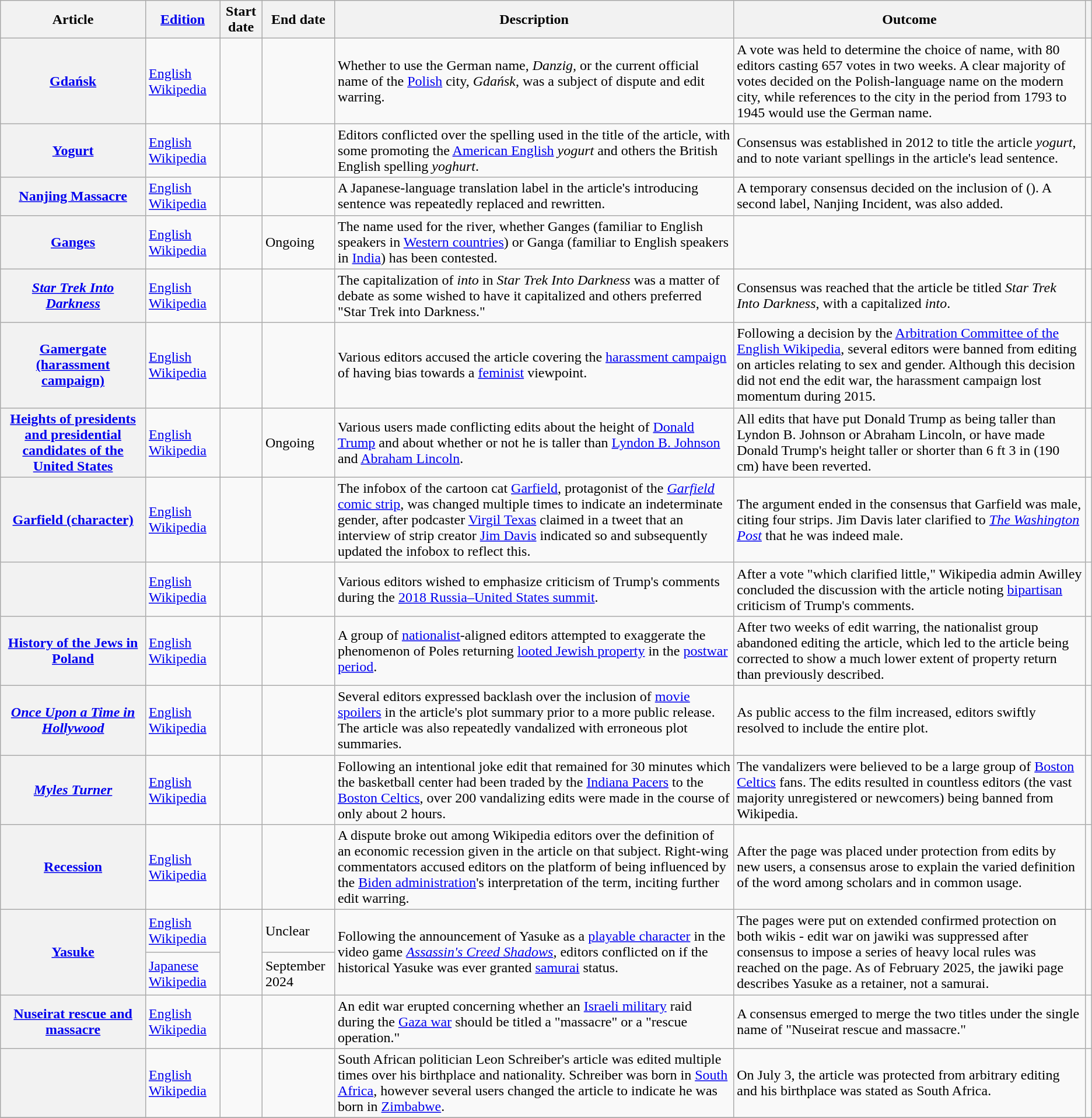<table class="wikitable sortable sticky-header">
<tr>
<th scope="col">Article</th>
<th scope="col"><a href='#'>Edition</a></th>
<th scope="col">Start date</th>
<th scope="col">End date</th>
<th scope="col" class="unsortable">Description</th>
<th scope="col" class="unsortable">Outcome</th>
<th scope="col" class="unsortable"></th>
</tr>
<tr>
<th scope="row"><a href='#'>Gdańsk</a></th>
<td><a href='#'>English Wikipedia</a></td>
<td></td>
<td></td>
<td>Whether to use the German name, <em>Danzig,</em> or the current official name of the <a href='#'>Polish</a> city, <em>Gdańsk</em>, was a subject of dispute and edit warring.</td>
<td>A vote was held to determine the choice of name, with 80 editors casting 657 votes in two weeks. A clear majority of votes decided on the Polish-language name on the modern city, while references to the city in the period from 1793 to 1945 would use the German name.</td>
<td></td>
</tr>
<tr>
<th scope="row"><a href='#'>Yogurt</a></th>
<td><a href='#'>English Wikipedia</a></td>
<td></td>
<td></td>
<td>Editors conflicted over the spelling used in the title of the article, with some promoting the <a href='#'>American English</a> <em>yogurt</em> and others the British English spelling <em>yoghurt</em>.</td>
<td>Consensus was established in 2012 to title the article <em>yogurt</em>, and to note variant spellings in the article's lead sentence.</td>
<td></td>
</tr>
<tr>
<th scope="row"><a href='#'>Nanjing Massacre</a></th>
<td><a href='#'>English Wikipedia</a></td>
<td></td>
<td></td>
<td>A Japanese-language translation label in the article's introducing sentence was repeatedly replaced and rewritten.</td>
<td>A temporary consensus decided on the inclusion of  (). A second label, Nanjing Incident, was also added.</td>
<td></td>
</tr>
<tr>
<th scope="row"><a href='#'>Ganges</a></th>
<td><a href='#'>English Wikipedia</a></td>
<td></td>
<td>Ongoing</td>
<td>The name used for the river, whether Ganges (familiar to English speakers in <a href='#'>Western countries</a>) or Ganga (familiar to English speakers in <a href='#'>India</a>) has been contested.</td>
<td></td>
<td></td>
</tr>
<tr>
<th scope="row"><em><a href='#'>Star Trek Into Darkness</a></em></th>
<td><a href='#'>English Wikipedia</a></td>
<td></td>
<td></td>
<td>The capitalization of <em>into</em> in <em>Star Trek Into Darkness</em> was a matter of debate as some wished to have it capitalized and others preferred "Star Trek into Darkness."</td>
<td>Consensus was reached that the article be titled <em>Star Trek Into Darkness</em>, with a capitalized <em>into</em>.</td>
<td></td>
</tr>
<tr>
<th scope="row"><a href='#'>Gamergate (harassment campaign)</a></th>
<td><a href='#'>English Wikipedia</a></td>
<td></td>
<td></td>
<td>Various editors accused the article covering the <a href='#'>harassment campaign</a> of having bias towards a <a href='#'>feminist</a> viewpoint.</td>
<td>Following a decision by the <a href='#'>Arbitration Committee of the English Wikipedia</a>, several editors were banned from editing on articles relating to sex and gender. Although this decision did not end the edit war, the harassment campaign lost momentum during 2015.</td>
<td></td>
</tr>
<tr>
<th scope="row"><a href='#'>Heights of presidents and presidential candidates of the United States</a></th>
<td><a href='#'>English Wikipedia</a></td>
<td></td>
<td>Ongoing</td>
<td>Various users made conflicting edits about the height of <a href='#'>Donald Trump</a> and about whether or not he is taller than <a href='#'>Lyndon B. Johnson</a> and <a href='#'>Abraham Lincoln</a>.</td>
<td>All edits that have put Donald Trump as being taller than Lyndon B. Johnson or Abraham Lincoln, or have made Donald Trump's height taller or shorter than 6 ft 3 in (190 cm) have been reverted.</td>
<td></td>
</tr>
<tr>
<th scope="row"><a href='#'>Garfield (character)</a></th>
<td><a href='#'>English Wikipedia</a></td>
<td></td>
<td></td>
<td>The infobox of the cartoon cat <a href='#'>Garfield</a>, protagonist of the <a href='#'><em>Garfield</em> comic strip</a>, was changed multiple times to indicate an indeterminate gender, after podcaster <a href='#'>Virgil Texas</a> claimed in a tweet that an interview of strip creator <a href='#'>Jim Davis</a> indicated so and subsequently updated the infobox to reflect this.</td>
<td>The argument ended in the consensus that Garfield was male, citing four strips. Jim Davis later clarified to <em><a href='#'>The Washington Post</a></em> that he was indeed male.</td>
<td></td>
</tr>
<tr>
<th scope="row"></th>
<td><a href='#'>English Wikipedia</a></td>
<td></td>
<td></td>
<td>Various editors wished to emphasize criticism of Trump's comments during the <a href='#'>2018 Russia–United States summit</a>.</td>
<td>After a vote "which clarified little," Wikipedia admin Awilley concluded the discussion with the article noting <a href='#'>bipartisan</a> criticism of Trump's comments.</td>
<td></td>
</tr>
<tr>
<th scope="row"><a href='#'>History of the Jews in Poland</a></th>
<td><a href='#'>English Wikipedia</a></td>
<td></td>
<td></td>
<td>A group of <a href='#'>nationalist</a>-aligned editors attempted to exaggerate the phenomenon of Poles returning <a href='#'>looted Jewish property</a> in the <a href='#'>postwar period</a>.</td>
<td>After two weeks of edit warring, the nationalist group abandoned editing the article, which led to the article being corrected to show a much lower extent of property return than previously described.</td>
<td></td>
</tr>
<tr>
<th scope="row"><em><a href='#'>Once Upon a Time in Hollywood</a></em></th>
<td><a href='#'>English Wikipedia</a></td>
<td></td>
<td></td>
<td>Several editors expressed backlash over the inclusion of <a href='#'>movie spoilers</a> in the article's plot summary prior to a more public release. The article was also repeatedly vandalized with erroneous plot summaries.</td>
<td>As public access to the film increased, editors swiftly resolved to include the entire plot.</td>
<td></td>
</tr>
<tr>
<th scope="row"><em><a href='#'>Myles Turner</a></em></th>
<td><a href='#'>English Wikipedia</a></td>
<td></td>
<td></td>
<td>Following an intentional joke edit that remained for 30 minutes which the basketball center had been traded by the <a href='#'>Indiana Pacers</a> to the <a href='#'>Boston Celtics</a>, over 200 vandalizing edits were made in the course of only about 2 hours.</td>
<td>The vandalizers were believed to be a large group of <a href='#'>Boston Celtics</a> fans. The edits resulted in countless editors (the vast majority unregistered or newcomers) being banned from Wikipedia.</td>
<td></td>
</tr>
<tr>
<th scope="row"><a href='#'>Recession</a></th>
<td><a href='#'>English Wikipedia</a></td>
<td></td>
<td></td>
<td>A dispute broke out among Wikipedia editors over the definition of an economic recession given in the article on that subject. Right-wing commentators accused editors on the platform of being influenced by the <a href='#'>Biden administration</a>'s interpretation of the term, inciting further edit warring.</td>
<td>After the page was placed under protection from edits by new users, a consensus arose to explain the varied definition of the word among scholars and in common usage.</td>
<td></td>
</tr>
<tr>
<th rowspan="2"><a href='#'>Yasuke</a></th>
<td><a href='#'>English Wikipedia</a></td>
<td rowspan="2"></td>
<td>Unclear</td>
<td rowspan="2">Following the announcement of Yasuke as a <a href='#'>playable character</a> in the video game <em><a href='#'>Assassin's Creed Shadows</a></em>, editors conflicted on if the historical Yasuke was ever granted <a href='#'>samurai</a> status.</td>
<td rowspan="2">The pages were put on extended confirmed protection on both wikis - edit war on jawiki was suppressed after consensus to impose a series of heavy local rules was reached on the page. As of February 2025, the jawiki page describes Yasuke as a retainer, not a samurai.</td>
<td rowspan="2"></td>
</tr>
<tr>
<td><a href='#'>Japanese Wikipedia</a></td>
<td>September 2024</td>
</tr>
<tr>
<th scope="row"><a href='#'>Nuseirat rescue and massacre</a></th>
<td><a href='#'>English Wikipedia</a></td>
<td></td>
<td></td>
<td>An edit war erupted concerning whether an <a href='#'>Israeli military</a> raid during the <a href='#'>Gaza war</a> should be titled a "massacre" or a "rescue operation."</td>
<td>A consensus emerged to merge the two titles under the single name of "Nuseirat rescue and massacre."</td>
<td></td>
</tr>
<tr>
<th scope="row"></th>
<td><a href='#'>English Wikipedia</a></td>
<td></td>
<td></td>
<td>South African politician Leon Schreiber's article was edited multiple times over his birthplace and nationality. Schreiber was born in <a href='#'>South Africa</a>, however several users changed the article to indicate he was born in <a href='#'>Zimbabwe</a>.</td>
<td>On July 3, the article was protected from arbitrary editing and his birthplace was stated as South Africa.</td>
<td></td>
</tr>
<tr>
</tr>
</table>
